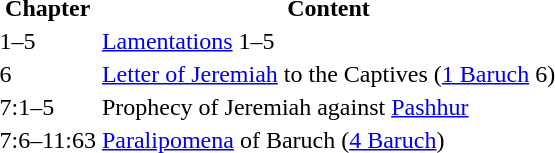<table>
<tr>
<th>Chapter</th>
<th>Content</th>
</tr>
<tr>
<td>1–5</td>
<td><a href='#'>Lamentations</a> 1–5</td>
</tr>
<tr>
<td>6</td>
<td><a href='#'>Letter of Jeremiah</a> to the Captives (<a href='#'>1 Baruch</a> 6)</td>
</tr>
<tr>
<td>7:1–5</td>
<td>Prophecy of Jeremiah against <a href='#'>Pashhur</a></td>
</tr>
<tr>
<td>7:6–11:63</td>
<td><a href='#'>Paralipomena</a> of Baruch (<a href='#'>4 Baruch</a>)</td>
</tr>
</table>
